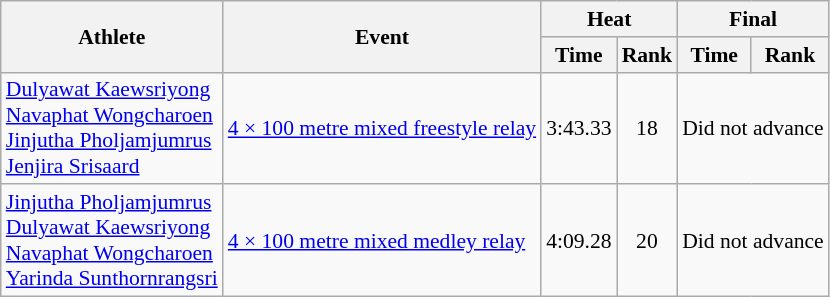<table class="wikitable" style="font-size:90%;">
<tr>
<th rowspan="2">Athlete</th>
<th rowspan="2">Event</th>
<th colspan="2">Heat</th>
<th colspan="2">Final</th>
</tr>
<tr>
<th>Time</th>
<th>Rank</th>
<th>Time</th>
<th>Rank</th>
</tr>
<tr align="center">
<td align="left"><a href='#'>Dulyawat Kaewsriyong</a><br><a href='#'>Navaphat Wongcharoen</a><br><a href='#'>Jinjutha Pholjamjumrus</a><br><a href='#'>Jenjira Srisaard</a></td>
<td align="left"><a href='#'>4 × 100 metre mixed freestyle relay</a></td>
<td>3:43.33</td>
<td>18</td>
<td colspan=2>Did not advance</td>
</tr>
<tr align="center">
<td align="left"><a href='#'>Jinjutha Pholjamjumrus</a><br><a href='#'>Dulyawat Kaewsriyong</a><br><a href='#'>Navaphat Wongcharoen</a><br><a href='#'>Yarinda Sunthornrangsri</a></td>
<td align="left"><a href='#'>4 × 100 metre mixed medley relay</a></td>
<td>4:09.28</td>
<td>20</td>
<td colspan=2>Did not advance</td>
</tr>
</table>
